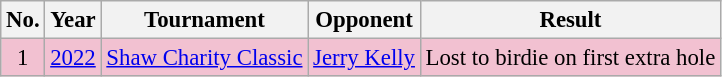<table class="wikitable" style="font-size:95%;">
<tr>
<th>No.</th>
<th>Year</th>
<th>Tournament</th>
<th>Opponent</th>
<th>Result</th>
</tr>
<tr style="background:#F2C1D1;">
<td align=center>1</td>
<td><a href='#'>2022</a></td>
<td><a href='#'>Shaw Charity Classic</a></td>
<td> <a href='#'>Jerry Kelly</a></td>
<td>Lost to birdie on first extra hole</td>
</tr>
</table>
